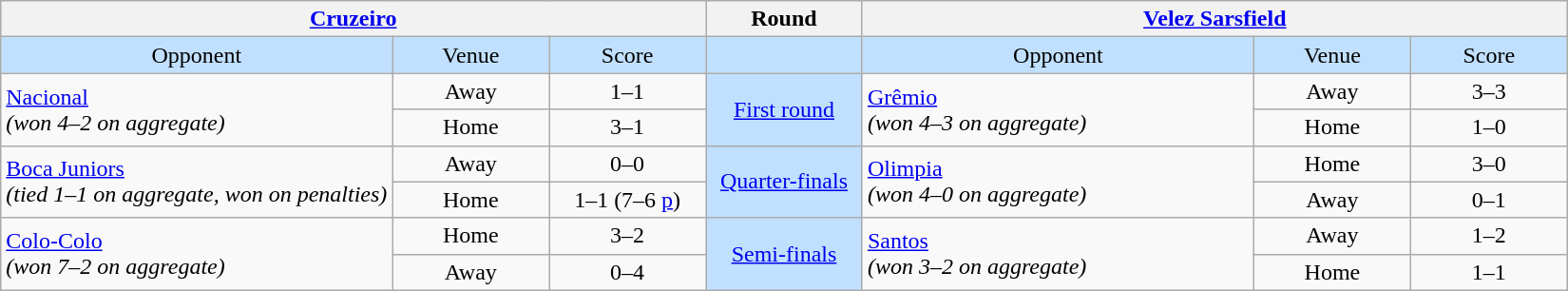<table class="wikitable" style="text-align: center;">
<tr>
<th colspan=3> <a href='#'>Cruzeiro</a></th>
<th>Round</th>
<th colspan=3> <a href='#'>Velez Sarsfield</a></th>
</tr>
<tr bgcolor=#c1e0ff>
<td width=25%>Opponent</td>
<td width=10%>Venue</td>
<td width=10%>Score</td>
<td width=10%></td>
<td width=25%>Opponent</td>
<td width=10%>Venue</td>
<td width=10%>Score</td>
</tr>
<tr>
<td rowspan=2 align=left> <a href='#'>Nacional</a><br><em>(won 4–2 on aggregate)</em></td>
<td>Away</td>
<td>1–1</td>
<td rowspan=2 bgcolor=#c1e0ff><a href='#'>First round</a></td>
<td rowspan=2 align=left> <a href='#'>Grêmio</a><br><em>(won 4–3 on aggregate)</em></td>
<td>Away</td>
<td>3–3</td>
</tr>
<tr>
<td>Home</td>
<td>3–1</td>
<td>Home</td>
<td>1–0</td>
</tr>
<tr>
<td rowspan=2 align=left> <a href='#'>Boca Juniors</a><br><em>(tied 1–1 on aggregate, won on penalties)</em></td>
<td>Away</td>
<td>0–0</td>
<td rowspan=2 bgcolor=#c1e0ff><a href='#'>Quarter-finals</a></td>
<td rowspan=2 align=left> <a href='#'>Olimpia</a><br><em>(won 4–0 on aggregate)</em></td>
<td>Home</td>
<td>3–0</td>
</tr>
<tr>
<td>Home</td>
<td>1–1 (7–6 <a href='#'>p</a>)</td>
<td>Away</td>
<td>0–1</td>
</tr>
<tr>
<td rowspan=2 align=left> <a href='#'>Colo-Colo</a><br><em>(won 7–2 on aggregate)</em></td>
<td>Home</td>
<td>3–2</td>
<td rowspan=2 bgcolor=#c1e0ff><a href='#'>Semi-finals</a></td>
<td rowspan=2 align=left> <a href='#'>Santos</a><br><em>(won 3–2 on aggregate)</em></td>
<td>Away</td>
<td>1–2</td>
</tr>
<tr>
<td>Away</td>
<td>0–4</td>
<td>Home</td>
<td>1–1</td>
</tr>
</table>
